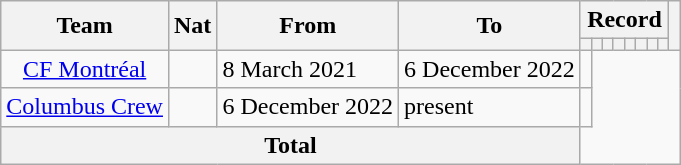<table class="wikitable" style="text-align: center">
<tr>
<th rowspan="2">Team</th>
<th rowspan="2">Nat</th>
<th rowspan="2">From</th>
<th rowspan="2">To</th>
<th colspan="8">Record</th>
<th rowspan=2></th>
</tr>
<tr>
<th></th>
<th></th>
<th></th>
<th></th>
<th></th>
<th></th>
<th></th>
<th></th>
</tr>
<tr>
<td><a href='#'>CF Montréal</a></td>
<td></td>
<td align=left>8 March 2021</td>
<td align=left>6 December 2022<br></td>
<td></td>
</tr>
<tr>
<td><a href='#'>Columbus Crew</a></td>
<td></td>
<td align=left>6 December 2022</td>
<td align=left>present<br></td>
<td></td>
</tr>
<tr>
<th colspan="4">Total<br></th>
</tr>
</table>
